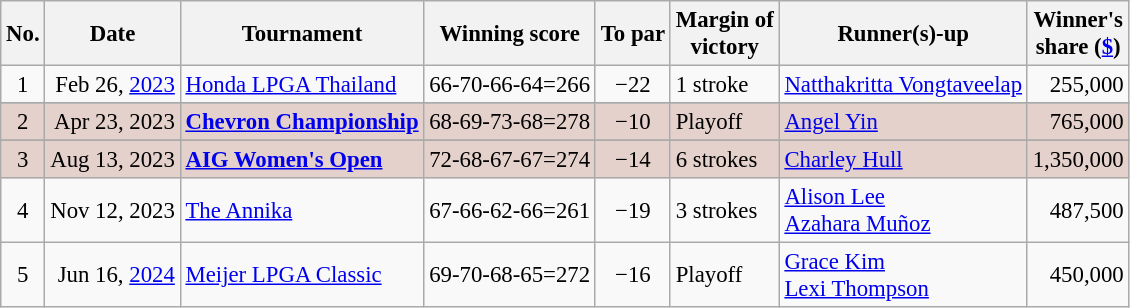<table class="wikitable" style="font-size:95%;">
<tr>
<th>No.</th>
<th>Date</th>
<th>Tournament</th>
<th>Winning score</th>
<th>To par</th>
<th>Margin of<br>victory</th>
<th>Runner(s)-up</th>
<th>Winner's<br>share (<a href='#'>$</a>)</th>
</tr>
<tr>
<td align=center>1</td>
<td align=right>Feb 26, <a href='#'>2023</a></td>
<td><a href='#'>Honda LPGA Thailand</a></td>
<td>66-70-66-64=266</td>
<td align=center>−22</td>
<td>1 stroke</td>
<td> <a href='#'>Natthakritta Vongtaveelap</a></td>
<td align=right>255,000</td>
</tr>
<tr>
</tr>
<tr style="background:#e5d1cb;">
<td align=center>2</td>
<td align=right>Apr 23, 2023</td>
<td><strong><a href='#'>Chevron Championship</a></strong></td>
<td>68-69-73-68=278</td>
<td align=center>−10</td>
<td>Playoff</td>
<td> <a href='#'>Angel Yin</a></td>
<td align=right>765,000</td>
</tr>
<tr>
</tr>
<tr style="background:#e5d1cb;">
<td align=center>3</td>
<td align=right>Aug 13, 2023</td>
<td><strong><a href='#'>AIG Women's Open</a></strong></td>
<td>72-68-67-67=274</td>
<td align=center>−14</td>
<td>6 strokes</td>
<td> <a href='#'>Charley Hull</a></td>
<td align=right>1,350,000</td>
</tr>
<tr>
<td align=center>4</td>
<td align=right>Nov 12, 2023</td>
<td><a href='#'>The Annika</a></td>
<td>67-66-62-66=261</td>
<td align=center>−19</td>
<td>3 strokes</td>
<td> <a href='#'>Alison Lee</a><br> <a href='#'>Azahara Muñoz</a></td>
<td align=right>487,500</td>
</tr>
<tr>
<td align=center>5</td>
<td align=right>Jun 16, <a href='#'>2024</a></td>
<td><a href='#'>Meijer LPGA Classic</a></td>
<td>69-70-68-65=272</td>
<td align=center>−16</td>
<td>Playoff</td>
<td> <a href='#'>Grace Kim</a><br> <a href='#'>Lexi Thompson</a></td>
<td align=right>450,000</td>
</tr>
</table>
